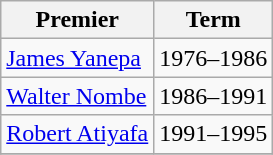<table class="wikitable">
<tr>
<th><strong>Premier</strong></th>
<th><strong>Term</strong></th>
</tr>
<tr>
<td><a href='#'>James Yanepa</a></td>
<td>1976–1986</td>
</tr>
<tr>
<td><a href='#'>Walter Nombe</a></td>
<td>1986–1991</td>
</tr>
<tr>
<td><a href='#'>Robert Atiyafa</a></td>
<td>1991–1995</td>
</tr>
<tr>
</tr>
</table>
